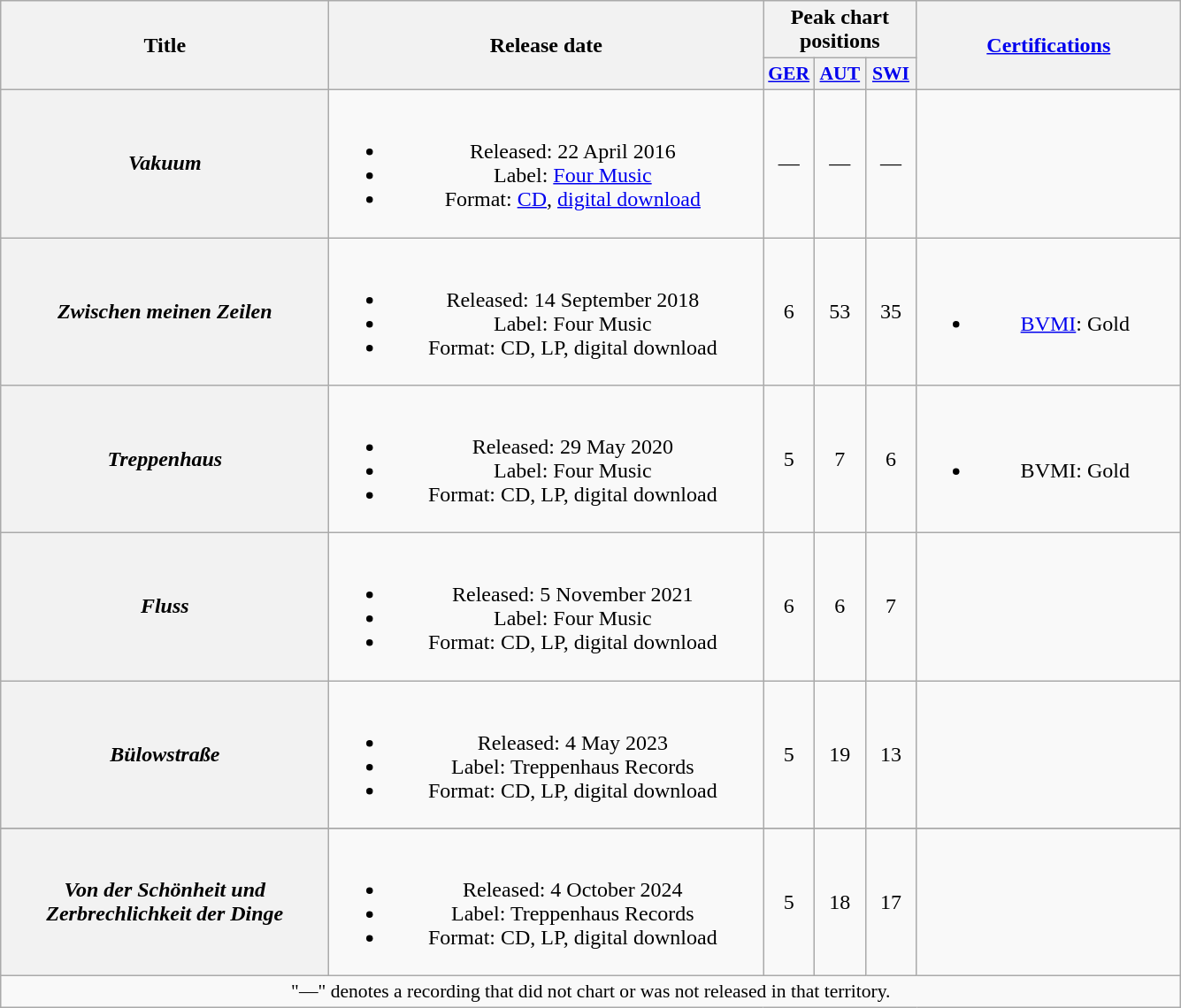<table class="wikitable plainrowheaders" style="text-align:center;" border="1">
<tr>
<th scope="col" rowspan="2" style="width:15em;">Title</th>
<th scope="col" rowspan="2" style="width:20em;">Release date</th>
<th colspan="3">Peak chart positions</th>
<th scope="col" rowspan="2" style="width:12em;"><a href='#'>Certifications</a></th>
</tr>
<tr>
<th scope="col" style="width:2.2em;font-size:90%;"><a href='#'>GER</a><br></th>
<th scope="col" style="width:2.2em;font-size:90%;"><a href='#'>AUT</a><br></th>
<th scope="col" style="width:2.2em;font-size:90%;"><a href='#'>SWI</a><br></th>
</tr>
<tr>
<th scope="row"><em>Vakuum</em></th>
<td><br><ul><li>Released: 22 April 2016</li><li>Label: <a href='#'>Four Music</a></li><li>Format: <a href='#'>CD</a>, <a href='#'>digital download</a></li></ul></td>
<td>—</td>
<td>—</td>
<td>—</td>
<td></td>
</tr>
<tr>
<th scope="row"><em>Zwischen meinen Zeilen</em></th>
<td><br><ul><li>Released: 14 September 2018</li><li>Label: Four Music</li><li>Format: CD, LP, digital download</li></ul></td>
<td>6</td>
<td>53</td>
<td>35</td>
<td><br><ul><li><a href='#'>BVMI</a>: Gold</li></ul></td>
</tr>
<tr>
<th scope="row"><em>Treppenhaus</em></th>
<td><br><ul><li>Released: 29 May 2020</li><li>Label: Four Music</li><li>Format: CD, LP, digital download</li></ul></td>
<td>5</td>
<td>7</td>
<td>6</td>
<td><br><ul><li>BVMI: Gold</li></ul></td>
</tr>
<tr>
<th scope="row"><em>Fluss</em></th>
<td><br><ul><li>Released: 5 November 2021</li><li>Label: Four Music</li><li>Format: CD, LP, digital download</li></ul></td>
<td>6</td>
<td>6</td>
<td>7</td>
<td></td>
</tr>
<tr>
<th scope="row"><em>Bülowstraße</em></th>
<td><br><ul><li>Released: 4 May 2023</li><li>Label: Treppenhaus Records</li><li>Format: CD, LP, digital download</li></ul></td>
<td>5</td>
<td>19</td>
<td>13</td>
<td></td>
</tr>
<tr>
</tr>
<tr>
<th scope="row"><em>Von der Schönheit und Zerbrechlichkeit der Dinge</em></th>
<td><br><ul><li>Released: 4 October 2024</li><li>Label: Treppenhaus Records</li><li>Format: CD, LP, digital download</li></ul></td>
<td>5</td>
<td>18</td>
<td>17</td>
<td></td>
</tr>
<tr>
<td colspan="6" style="font-size:90%">"—" denotes a recording that did not chart or was not released in that territory.</td>
</tr>
</table>
